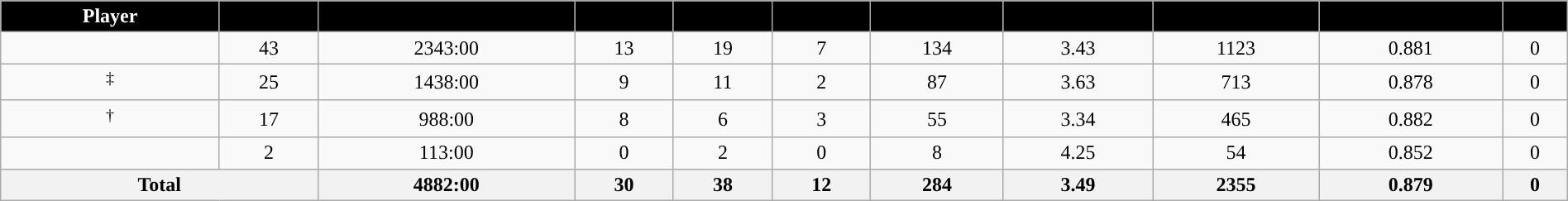<table class="wikitable sortable" style="width:100%; text-align:center;">
<tr>
<th style="color:white; background:#000000; ">Player</th>
<th style="color:white; background:#000000; "></th>
<th style="color:white; background:#000000; "></th>
<th style="color:white; background:#000000; "></th>
<th style="color:white; background:#000000; "></th>
<th style="color:white; background:#000000; "></th>
<th style="color:white; background:#000000; "></th>
<th style="color:white; background:#000000; "></th>
<th style="color:white; background:#000000; "></th>
<th style="color:white; background:#000000; "></th>
<th style="color:white; background:#000000; "></th>
</tr>
<tr>
<td></td>
<td>43</td>
<td>2343:00</td>
<td>13</td>
<td>19</td>
<td>7</td>
<td>134</td>
<td>3.43</td>
<td>1123</td>
<td>0.881</td>
<td>0</td>
</tr>
<tr>
<td><sup>‡</sup></td>
<td>25</td>
<td>1438:00</td>
<td>9</td>
<td>11</td>
<td>2</td>
<td>87</td>
<td>3.63</td>
<td>713</td>
<td>0.878</td>
<td>0</td>
</tr>
<tr>
<td><sup>†</sup></td>
<td>17</td>
<td>988:00</td>
<td>8</td>
<td>6</td>
<td>3</td>
<td>55</td>
<td>3.34</td>
<td>465</td>
<td>0.882</td>
<td>0</td>
</tr>
<tr>
<td></td>
<td>2</td>
<td>113:00</td>
<td>0</td>
<td>2</td>
<td>0</td>
<td>8</td>
<td>4.25</td>
<td>54</td>
<td>0.852</td>
<td>0</td>
</tr>
<tr class="sortbottom">
<th colspan=2>Total</th>
<th>4882:00</th>
<th>30</th>
<th>38</th>
<th>12</th>
<th>284</th>
<th>3.49</th>
<th>2355</th>
<th>0.879</th>
<th>0</th>
</tr>
</table>
